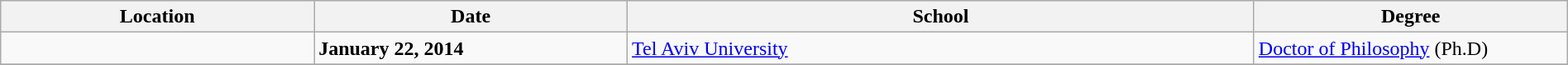<table class="wikitable" style="width:100%;">
<tr>
<th style="width:20%;">Location</th>
<th style="width:20%;">Date</th>
<th style="width:40%;">School</th>
<th style="width:20%;">Degree</th>
</tr>
<tr>
<td></td>
<td><strong>January 22, 2014</strong></td>
<td><a href='#'>Tel Aviv University</a></td>
<td><a href='#'>Doctor of Philosophy</a> (Ph.D)</td>
</tr>
<tr>
</tr>
</table>
